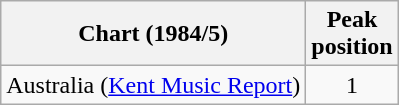<table class="wikitable">
<tr>
<th>Chart (1984/5)</th>
<th>Peak<br>position</th>
</tr>
<tr>
<td>Australia (<a href='#'>Kent Music Report</a>)</td>
<td style="text-align:center;">1</td>
</tr>
</table>
